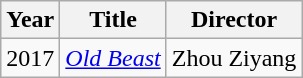<table class="wikitable sortable">
<tr>
<th>Year</th>
<th>Title</th>
<th>Director</th>
</tr>
<tr>
<td>2017</td>
<td><em><a href='#'>Old Beast</a></em></td>
<td>Zhou Ziyang</td>
</tr>
</table>
